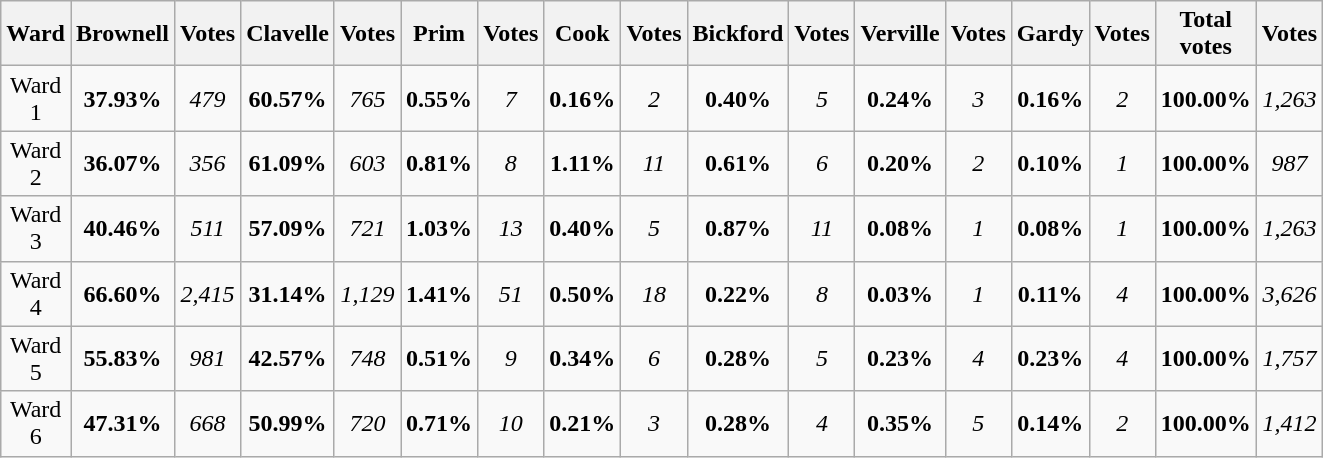<table width="55%" class="wikitable sortable">
<tr>
<th width="9%">Ward</th>
<th width="8%">Brownell</th>
<th width="8%">Votes</th>
<th width="8%">Clavelle</th>
<th width="8%">Votes</th>
<th width="8%">Prim</th>
<th width="8%">Votes</th>
<th width="8%">Cook</th>
<th width="8%">Votes</th>
<th width="8%">Bickford</th>
<th width="8%">Votes</th>
<th width="8%">Verville</th>
<th width="8%">Votes</th>
<th width="8%">Gardy</th>
<th width="8%">Votes</th>
<th width="8%">Total votes</th>
<th width="8%">Votes</th>
</tr>
<tr>
<td align="center" >Ward 1</td>
<td align="center"><strong>37.93%</strong></td>
<td align="center"><em>479</em></td>
<td align="center"><strong>60.57%</strong></td>
<td align="center"><em>765</em></td>
<td align="center"><strong>0.55%</strong></td>
<td align="center"><em>7</em></td>
<td align="center"><strong>0.16%</strong></td>
<td align="center"><em>2</em></td>
<td align="center"><strong>0.40%</strong></td>
<td align="center"><em>5</em></td>
<td align="center"><strong>0.24%</strong></td>
<td align="center"><em>3</em></td>
<td align="center"><strong>0.16%</strong></td>
<td align="center"><em>2</em></td>
<td align="center"><strong>100.00%</strong></td>
<td align="center"><em>1,263</em></td>
</tr>
<tr>
<td align="center" >Ward 2</td>
<td align="center"><strong>36.07%</strong></td>
<td align="center"><em>356</em></td>
<td align="center"><strong>61.09%</strong></td>
<td align="center"><em>603</em></td>
<td align="center"><strong>0.81%</strong></td>
<td align="center"><em>8</em></td>
<td align="center"><strong>1.11%</strong></td>
<td align="center"><em>11</em></td>
<td align="center"><strong>0.61%</strong></td>
<td align="center"><em>6</em></td>
<td align="center"><strong>0.20%</strong></td>
<td align="center"><em>2</em></td>
<td align="center"><strong>0.10%</strong></td>
<td align="center"><em>1</em></td>
<td align="center"><strong>100.00%</strong></td>
<td align="center"><em>987</em></td>
</tr>
<tr>
<td align="center" >Ward 3</td>
<td align="center"><strong>40.46%</strong></td>
<td align="center"><em>511</em></td>
<td align="center"><strong>57.09%</strong></td>
<td align="center"><em>721</em></td>
<td align="center"><strong>1.03%</strong></td>
<td align="center"><em>13</em></td>
<td align="center"><strong>0.40%</strong></td>
<td align="center"><em>5</em></td>
<td align="center"><strong>0.87%</strong></td>
<td align="center"><em>11</em></td>
<td align="center"><strong>0.08%</strong></td>
<td align="center"><em>1</em></td>
<td align="center"><strong>0.08%</strong></td>
<td align="center"><em>1</em></td>
<td align="center"><strong>100.00%</strong></td>
<td align="center"><em>1,263</em></td>
</tr>
<tr>
<td align="center" >Ward 4</td>
<td align="center"><strong>66.60%</strong></td>
<td align="center"><em>2,415</em></td>
<td align="center"><strong>31.14%</strong></td>
<td align="center"><em>1,129</em></td>
<td align="center"><strong>1.41%</strong></td>
<td align="center"><em>51</em></td>
<td align="center"><strong>0.50%</strong></td>
<td align="center"><em>18</em></td>
<td align="center"><strong>0.22%</strong></td>
<td align="center"><em>8</em></td>
<td align="center"><strong>0.03%</strong></td>
<td align="center"><em>1</em></td>
<td align="center"><strong>0.11%</strong></td>
<td align="center"><em>4</em></td>
<td align="center"><strong>100.00%</strong></td>
<td align="center"><em>3,626</em></td>
</tr>
<tr>
<td align="center" >Ward 5</td>
<td align="center"><strong>55.83%</strong></td>
<td align="center"><em>981</em></td>
<td align="center"><strong>42.57%</strong></td>
<td align="center"><em>748</em></td>
<td align="center"><strong>0.51%</strong></td>
<td align="center"><em>9</em></td>
<td align="center"><strong>0.34%</strong></td>
<td align="center"><em>6</em></td>
<td align="center"><strong>0.28%</strong></td>
<td align="center"><em>5</em></td>
<td align="center"><strong>0.23%</strong></td>
<td align="center"><em>4</em></td>
<td align="center"><strong>0.23%</strong></td>
<td align="center"><em>4</em></td>
<td align="center"><strong>100.00%</strong></td>
<td align="center"><em>1,757</em></td>
</tr>
<tr>
<td align="center" >Ward 6</td>
<td align="center"><strong>47.31%</strong></td>
<td align="center"><em>668</em></td>
<td align="center"><strong>50.99%</strong></td>
<td align="center"><em>720</em></td>
<td align="center"><strong>0.71%</strong></td>
<td align="center"><em>10</em></td>
<td align="center"><strong>0.21%</strong></td>
<td align="center"><em>3</em></td>
<td align="center"><strong>0.28%</strong></td>
<td align="center"><em>4</em></td>
<td align="center"><strong>0.35%</strong></td>
<td align="center"><em>5</em></td>
<td align="center"><strong>0.14%</strong></td>
<td align="center"><em>2</em></td>
<td align="center"><strong>100.00%</strong></td>
<td align="center"><em>1,412</em></td>
</tr>
</table>
